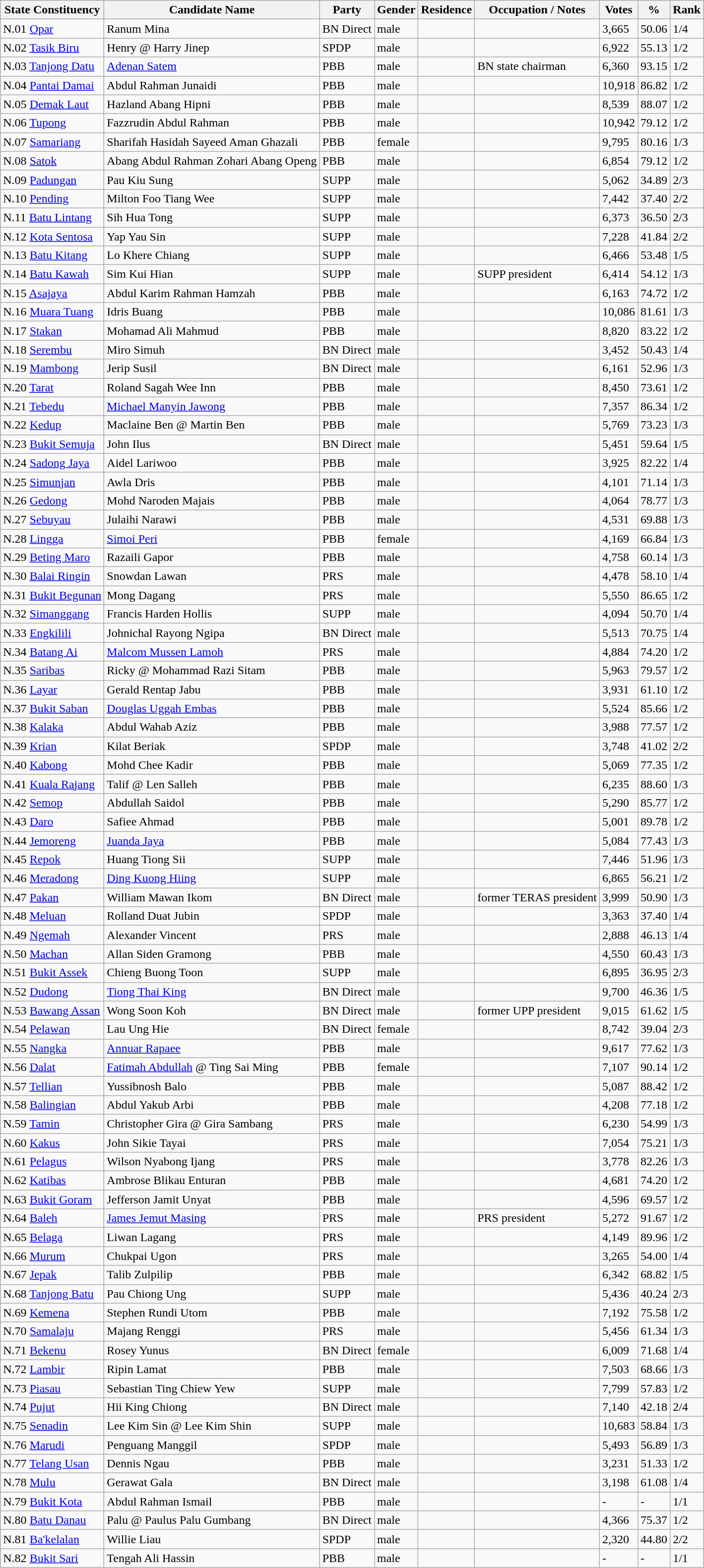<table class="wikitable sortable">
<tr>
<th>State Constituency</th>
<th>Candidate Name</th>
<th>Party</th>
<th>Gender</th>
<th>Residence</th>
<th>Occupation / Notes</th>
<th>Votes</th>
<th>%</th>
<th>Rank</th>
</tr>
<tr>
<td>N.01 <a href='#'>Opar</a></td>
<td>Ranum Mina</td>
<td>BN Direct</td>
<td>male</td>
<td></td>
<td></td>
<td>3,665</td>
<td>50.06</td>
<td>1/4</td>
</tr>
<tr>
<td>N.02 <a href='#'>Tasik Biru</a></td>
<td>Henry @ Harry Jinep</td>
<td>SPDP</td>
<td>male</td>
<td></td>
<td></td>
<td>6,922</td>
<td>55.13</td>
<td>1/2</td>
</tr>
<tr>
<td>N.03 <a href='#'>Tanjong Datu</a></td>
<td><a href='#'>Adenan Satem</a></td>
<td>PBB</td>
<td>male</td>
<td></td>
<td>BN state chairman</td>
<td>6,360</td>
<td>93.15</td>
<td>1/2</td>
</tr>
<tr>
<td>N.04 <a href='#'>Pantai Damai</a></td>
<td>Abdul Rahman Junaidi</td>
<td>PBB</td>
<td>male</td>
<td></td>
<td></td>
<td>10,918</td>
<td>86.82</td>
<td>1/2</td>
</tr>
<tr>
<td>N.05 <a href='#'>Demak Laut</a></td>
<td>Hazland Abang Hipni</td>
<td>PBB</td>
<td>male</td>
<td></td>
<td></td>
<td>8,539</td>
<td>88.07</td>
<td>1/2</td>
</tr>
<tr>
<td>N.06 <a href='#'>Tupong</a></td>
<td>Fazzrudin Abdul Rahman</td>
<td>PBB</td>
<td>male</td>
<td></td>
<td></td>
<td>10,942</td>
<td>79.12</td>
<td>1/2</td>
</tr>
<tr>
<td>N.07 <a href='#'>Samariang</a></td>
<td>Sharifah Hasidah Sayeed Aman Ghazali</td>
<td>PBB</td>
<td>female</td>
<td></td>
<td></td>
<td>9,795</td>
<td>80.16</td>
<td>1/3</td>
</tr>
<tr>
<td>N.08 <a href='#'>Satok</a></td>
<td>Abang Abdul Rahman Zohari Abang Openg</td>
<td>PBB</td>
<td>male</td>
<td></td>
<td></td>
<td>6,854</td>
<td>79.12</td>
<td>1/2</td>
</tr>
<tr>
<td>N.09 <a href='#'>Padungan</a></td>
<td>Pau Kiu Sung</td>
<td>SUPP</td>
<td>male</td>
<td></td>
<td></td>
<td>5,062</td>
<td>34.89</td>
<td>2/3</td>
</tr>
<tr>
<td>N.10 <a href='#'>Pending</a></td>
<td>Milton Foo Tiang Wee</td>
<td>SUPP</td>
<td>male</td>
<td></td>
<td></td>
<td>7,442</td>
<td>37.40</td>
<td>2/2</td>
</tr>
<tr>
<td>N.11 <a href='#'>Batu Lintang</a></td>
<td>Sih Hua Tong</td>
<td>SUPP</td>
<td>male</td>
<td></td>
<td></td>
<td>6,373</td>
<td>36.50</td>
<td>2/3</td>
</tr>
<tr>
<td>N.12 <a href='#'>Kota Sentosa</a></td>
<td>Yap Yau Sin</td>
<td>SUPP</td>
<td>male</td>
<td></td>
<td></td>
<td>7,228</td>
<td>41.84</td>
<td>2/2</td>
</tr>
<tr>
<td>N.13 <a href='#'>Batu Kitang</a></td>
<td>Lo Khere Chiang</td>
<td>SUPP</td>
<td>male</td>
<td></td>
<td></td>
<td>6,466</td>
<td>53.48</td>
<td>1/5</td>
</tr>
<tr>
<td>N.14 <a href='#'>Batu Kawah</a></td>
<td>Sim Kui Hian</td>
<td>SUPP</td>
<td>male</td>
<td></td>
<td>SUPP president</td>
<td>6,414</td>
<td>54.12</td>
<td>1/3</td>
</tr>
<tr>
<td>N.15 <a href='#'>Asajaya</a></td>
<td>Abdul Karim Rahman Hamzah</td>
<td>PBB</td>
<td>male</td>
<td></td>
<td></td>
<td>6,163</td>
<td>74.72</td>
<td>1/2</td>
</tr>
<tr>
<td>N.16 <a href='#'>Muara Tuang</a></td>
<td>Idris Buang</td>
<td>PBB</td>
<td>male</td>
<td></td>
<td></td>
<td>10,086</td>
<td>81.61</td>
<td>1/3</td>
</tr>
<tr>
<td>N.17 <a href='#'>Stakan</a></td>
<td>Mohamad Ali Mahmud</td>
<td>PBB</td>
<td>male</td>
<td></td>
<td></td>
<td>8,820</td>
<td>83.22</td>
<td>1/2</td>
</tr>
<tr>
<td>N.18 <a href='#'>Serembu</a></td>
<td>Miro Simuh</td>
<td>BN Direct</td>
<td>male</td>
<td></td>
<td></td>
<td>3,452</td>
<td>50.43</td>
<td>1/4</td>
</tr>
<tr>
<td>N.19 <a href='#'>Mambong</a></td>
<td>Jerip Susil</td>
<td>BN Direct</td>
<td>male</td>
<td></td>
<td></td>
<td>6,161</td>
<td>52.96</td>
<td>1/3</td>
</tr>
<tr>
<td>N.20 <a href='#'>Tarat</a></td>
<td>Roland Sagah Wee Inn</td>
<td>PBB</td>
<td>male</td>
<td></td>
<td></td>
<td>8,450</td>
<td>73.61</td>
<td>1/2</td>
</tr>
<tr>
<td>N.21 <a href='#'>Tebedu</a></td>
<td><a href='#'>Michael Manyin Jawong</a></td>
<td>PBB</td>
<td>male</td>
<td></td>
<td></td>
<td>7,357</td>
<td>86.34</td>
<td>1/2</td>
</tr>
<tr>
<td>N.22 <a href='#'>Kedup</a></td>
<td>Maclaine Ben @ Martin Ben</td>
<td>PBB</td>
<td>male</td>
<td></td>
<td></td>
<td>5,769</td>
<td>73.23</td>
<td>1/3</td>
</tr>
<tr>
<td>N.23 <a href='#'>Bukit Semuja</a></td>
<td>John Ilus</td>
<td>BN Direct</td>
<td>male</td>
<td></td>
<td></td>
<td>5,451</td>
<td>59.64</td>
<td>1/5</td>
</tr>
<tr>
<td>N.24 <a href='#'>Sadong Jaya</a></td>
<td>Aidel Lariwoo</td>
<td>PBB</td>
<td>male</td>
<td></td>
<td></td>
<td>3,925</td>
<td>82.22</td>
<td>1/4</td>
</tr>
<tr>
<td>N.25 <a href='#'>Simunjan</a></td>
<td>Awla Dris</td>
<td>PBB</td>
<td>male</td>
<td></td>
<td></td>
<td>4,101</td>
<td>71.14</td>
<td>1/3</td>
</tr>
<tr>
<td>N.26 <a href='#'>Gedong</a></td>
<td>Mohd Naroden Majais</td>
<td>PBB</td>
<td>male</td>
<td></td>
<td></td>
<td>4,064</td>
<td>78.77</td>
<td>1/3</td>
</tr>
<tr>
<td>N.27 <a href='#'>Sebuyau</a></td>
<td>Julaihi Narawi</td>
<td>PBB</td>
<td>male</td>
<td></td>
<td></td>
<td>4,531</td>
<td>69.88</td>
<td>1/3</td>
</tr>
<tr>
<td>N.28 <a href='#'>Lingga</a></td>
<td><a href='#'>Simoi Peri</a></td>
<td>PBB</td>
<td>female</td>
<td></td>
<td></td>
<td>4,169</td>
<td>66.84</td>
<td>1/3</td>
</tr>
<tr>
<td>N.29 <a href='#'>Beting Maro</a></td>
<td>Razaili Gapor</td>
<td>PBB</td>
<td>male</td>
<td></td>
<td></td>
<td>4,758</td>
<td>60.14</td>
<td>1/3</td>
</tr>
<tr>
<td>N.30 <a href='#'>Balai Ringin</a></td>
<td>Snowdan Lawan</td>
<td>PRS</td>
<td>male</td>
<td></td>
<td></td>
<td>4,478</td>
<td>58.10</td>
<td>1/4</td>
</tr>
<tr>
<td>N.31 <a href='#'>Bukit Begunan</a></td>
<td>Mong Dagang</td>
<td>PRS</td>
<td>male</td>
<td></td>
<td></td>
<td>5,550</td>
<td>86.65</td>
<td>1/2</td>
</tr>
<tr>
<td>N.32 <a href='#'>Simanggang</a></td>
<td>Francis Harden Hollis</td>
<td>SUPP</td>
<td>male</td>
<td></td>
<td></td>
<td>4,094</td>
<td>50.70</td>
<td>1/4</td>
</tr>
<tr>
<td>N.33 <a href='#'>Engkilili</a></td>
<td>Johnichal Rayong Ngipa</td>
<td>BN Direct</td>
<td>male</td>
<td></td>
<td></td>
<td>5,513</td>
<td>70.75</td>
<td>1/4</td>
</tr>
<tr>
<td>N.34 <a href='#'>Batang Ai</a></td>
<td><a href='#'>Malcom Mussen Lamoh</a></td>
<td>PRS</td>
<td>male</td>
<td></td>
<td></td>
<td>4,884</td>
<td>74.20</td>
<td>1/2</td>
</tr>
<tr>
<td>N.35 <a href='#'>Saribas</a></td>
<td>Ricky @ Mohammad Razi Sitam</td>
<td>PBB</td>
<td>male</td>
<td></td>
<td></td>
<td>5,963</td>
<td>79.57</td>
<td>1/2</td>
</tr>
<tr>
<td>N.36 <a href='#'>Layar</a></td>
<td>Gerald Rentap Jabu</td>
<td>PBB</td>
<td>male</td>
<td></td>
<td></td>
<td>3,931</td>
<td>61.10</td>
<td>1/2</td>
</tr>
<tr>
<td>N.37 <a href='#'>Bukit Saban</a></td>
<td><a href='#'>Douglas Uggah Embas</a></td>
<td>PBB</td>
<td>male</td>
<td></td>
<td></td>
<td>5,524</td>
<td>85.66</td>
<td>1/2</td>
</tr>
<tr>
<td>N.38 <a href='#'>Kalaka</a></td>
<td>Abdul Wahab Aziz</td>
<td>PBB</td>
<td>male</td>
<td></td>
<td></td>
<td>3,988</td>
<td>77.57</td>
<td>1/2</td>
</tr>
<tr>
<td>N.39 <a href='#'>Krian</a></td>
<td>Kilat Beriak</td>
<td>SPDP</td>
<td>male</td>
<td></td>
<td></td>
<td>3,748</td>
<td>41.02</td>
<td>2/2</td>
</tr>
<tr>
<td>N.40 <a href='#'>Kabong</a></td>
<td>Mohd Chee Kadir</td>
<td>PBB</td>
<td>male</td>
<td></td>
<td></td>
<td>5,069</td>
<td>77.35</td>
<td>1/2</td>
</tr>
<tr>
<td>N.41 <a href='#'>Kuala Rajang</a></td>
<td>Talif @ Len Salleh</td>
<td>PBB</td>
<td>male</td>
<td></td>
<td></td>
<td>6,235</td>
<td>88.60</td>
<td>1/3</td>
</tr>
<tr>
<td>N.42 <a href='#'>Semop</a></td>
<td>Abdullah Saidol</td>
<td>PBB</td>
<td>male</td>
<td></td>
<td></td>
<td>5,290</td>
<td>85.77</td>
<td>1/2</td>
</tr>
<tr>
<td>N.43 <a href='#'>Daro</a></td>
<td>Safiee Ahmad</td>
<td>PBB</td>
<td>male</td>
<td></td>
<td></td>
<td>5,001</td>
<td>89.78</td>
<td>1/2</td>
</tr>
<tr>
<td>N.44 <a href='#'>Jemoreng</a></td>
<td><a href='#'>Juanda Jaya</a></td>
<td>PBB</td>
<td>male</td>
<td></td>
<td></td>
<td>5,084</td>
<td>77.43</td>
<td>1/3</td>
</tr>
<tr>
<td>N.45 <a href='#'>Repok</a></td>
<td>Huang Tiong Sii</td>
<td>SUPP</td>
<td>male</td>
<td></td>
<td></td>
<td>7,446</td>
<td>51.96</td>
<td>1/3</td>
</tr>
<tr>
<td>N.46 <a href='#'>Meradong</a></td>
<td><a href='#'>Ding Kuong Hiing</a></td>
<td>SUPP</td>
<td>male</td>
<td></td>
<td></td>
<td>6,865</td>
<td>56.21</td>
<td>1/2</td>
</tr>
<tr>
<td>N.47 <a href='#'>Pakan</a></td>
<td>William Mawan Ikom</td>
<td>BN Direct</td>
<td>male</td>
<td></td>
<td>former TERAS president</td>
<td>3,999</td>
<td>50.90</td>
<td>1/3</td>
</tr>
<tr>
<td>N.48 <a href='#'>Meluan</a></td>
<td>Rolland Duat Jubin</td>
<td>SPDP</td>
<td>male</td>
<td></td>
<td></td>
<td>3,363</td>
<td>37.40</td>
<td>1/4</td>
</tr>
<tr>
<td>N.49 <a href='#'>Ngemah</a></td>
<td>Alexander Vincent</td>
<td>PRS</td>
<td>male</td>
<td></td>
<td></td>
<td>2,888</td>
<td>46.13</td>
<td>1/4</td>
</tr>
<tr>
<td>N.50 <a href='#'>Machan</a></td>
<td>Allan Siden Gramong</td>
<td>PBB</td>
<td>male</td>
<td></td>
<td></td>
<td>4,550</td>
<td>60.43</td>
<td>1/3</td>
</tr>
<tr>
<td>N.51 <a href='#'>Bukit Assek</a></td>
<td>Chieng Buong Toon</td>
<td>SUPP</td>
<td>male</td>
<td></td>
<td></td>
<td>6,895</td>
<td>36.95</td>
<td>2/3</td>
</tr>
<tr>
<td>N.52 <a href='#'>Dudong</a></td>
<td><a href='#'>Tiong Thai King</a></td>
<td>BN Direct</td>
<td>male</td>
<td></td>
<td></td>
<td>9,700</td>
<td>46.36</td>
<td>1/5</td>
</tr>
<tr>
<td>N.53 <a href='#'>Bawang Assan</a></td>
<td>Wong Soon Koh</td>
<td>BN Direct</td>
<td>male</td>
<td></td>
<td>former UPP president</td>
<td>9,015</td>
<td>61.62</td>
<td>1/5</td>
</tr>
<tr>
<td>N.54 <a href='#'>Pelawan</a></td>
<td>Lau Ung Hie</td>
<td>BN Direct</td>
<td>female</td>
<td></td>
<td></td>
<td>8,742</td>
<td>39.04</td>
<td>2/3</td>
</tr>
<tr>
<td>N.55 <a href='#'>Nangka</a></td>
<td><a href='#'>Annuar Rapaee</a></td>
<td>PBB</td>
<td>male</td>
<td></td>
<td></td>
<td>9,617</td>
<td>77.62</td>
<td>1/3</td>
</tr>
<tr>
<td>N.56 <a href='#'>Dalat</a></td>
<td><a href='#'>Fatimah Abdullah</a> @ Ting Sai Ming</td>
<td>PBB</td>
<td>female</td>
<td></td>
<td></td>
<td>7,107</td>
<td>90.14</td>
<td>1/2</td>
</tr>
<tr>
<td>N.57 <a href='#'>Tellian</a></td>
<td>Yussibnosh Balo</td>
<td>PBB</td>
<td>male</td>
<td></td>
<td></td>
<td>5,087</td>
<td>88.42</td>
<td>1/2</td>
</tr>
<tr>
<td>N.58 <a href='#'>Balingian</a></td>
<td>Abdul Yakub Arbi</td>
<td>PBB</td>
<td>male</td>
<td></td>
<td></td>
<td>4,208</td>
<td>77.18</td>
<td>1/2</td>
</tr>
<tr>
<td>N.59 <a href='#'>Tamin</a></td>
<td>Christopher Gira @ Gira Sambang</td>
<td>PRS</td>
<td>male</td>
<td></td>
<td></td>
<td>6,230</td>
<td>54.99</td>
<td>1/3</td>
</tr>
<tr>
<td>N.60 <a href='#'>Kakus</a></td>
<td>John Sikie Tayai</td>
<td>PRS</td>
<td>male</td>
<td></td>
<td></td>
<td>7,054</td>
<td>75.21</td>
<td>1/3</td>
</tr>
<tr>
<td>N.61 <a href='#'>Pelagus</a></td>
<td>Wilson Nyabong Ijang</td>
<td>PRS</td>
<td>male</td>
<td></td>
<td></td>
<td>3,778</td>
<td>82.26</td>
<td>1/3</td>
</tr>
<tr>
<td>N.62 <a href='#'>Katibas</a></td>
<td>Ambrose Blikau Enturan</td>
<td>PBB</td>
<td>male</td>
<td></td>
<td></td>
<td>4,681</td>
<td>74.20</td>
<td>1/2</td>
</tr>
<tr>
<td>N.63 <a href='#'>Bukit Goram</a></td>
<td>Jefferson Jamit Unyat</td>
<td>PBB</td>
<td>male</td>
<td></td>
<td></td>
<td>4,596</td>
<td>69.57</td>
<td>1/2</td>
</tr>
<tr>
<td>N.64 <a href='#'>Baleh</a></td>
<td><a href='#'>James Jemut Masing</a></td>
<td>PRS</td>
<td>male</td>
<td></td>
<td>PRS president</td>
<td>5,272</td>
<td>91.67</td>
<td>1/2</td>
</tr>
<tr>
<td>N.65 <a href='#'>Belaga</a></td>
<td>Liwan Lagang</td>
<td>PRS</td>
<td>male</td>
<td></td>
<td></td>
<td>4,149</td>
<td>89.96</td>
<td>1/2</td>
</tr>
<tr>
<td>N.66 <a href='#'>Murum</a></td>
<td>Chukpai Ugon</td>
<td>PRS</td>
<td>male</td>
<td></td>
<td></td>
<td>3,265</td>
<td>54.00</td>
<td>1/4</td>
</tr>
<tr>
<td>N.67 <a href='#'>Jepak</a></td>
<td>Talib Zulpilip</td>
<td>PBB</td>
<td>male</td>
<td></td>
<td></td>
<td>6,342</td>
<td>68.82</td>
<td>1/5</td>
</tr>
<tr>
<td>N.68 <a href='#'>Tanjong Batu</a></td>
<td>Pau Chiong Ung</td>
<td>SUPP</td>
<td>male</td>
<td></td>
<td></td>
<td>5,436</td>
<td>40.24</td>
<td>2/3</td>
</tr>
<tr>
<td>N.69 <a href='#'>Kemena</a></td>
<td>Stephen Rundi Utom</td>
<td>PBB</td>
<td>male</td>
<td></td>
<td></td>
<td>7,192</td>
<td>75.58</td>
<td>1/2</td>
</tr>
<tr>
<td>N.70 <a href='#'>Samalaju</a></td>
<td>Majang Renggi</td>
<td>PRS</td>
<td>male</td>
<td></td>
<td></td>
<td>5,456</td>
<td>61.34</td>
<td>1/3</td>
</tr>
<tr>
<td>N.71 <a href='#'>Bekenu</a></td>
<td>Rosey Yunus</td>
<td>BN Direct</td>
<td>female</td>
<td></td>
<td></td>
<td>6,009</td>
<td>71.68</td>
<td>1/4</td>
</tr>
<tr>
<td>N.72 <a href='#'>Lambir</a></td>
<td>Ripin Lamat</td>
<td>PBB</td>
<td>male</td>
<td></td>
<td></td>
<td>7,503</td>
<td>68.66</td>
<td>1/3</td>
</tr>
<tr>
<td>N.73 <a href='#'>Piasau</a></td>
<td>Sebastian Ting Chiew Yew</td>
<td>SUPP</td>
<td>male</td>
<td></td>
<td></td>
<td>7,799</td>
<td>57.83</td>
<td>1/2</td>
</tr>
<tr>
<td>N.74 <a href='#'>Pujut</a></td>
<td>Hii King Chiong</td>
<td>BN Direct</td>
<td>male</td>
<td></td>
<td></td>
<td>7,140</td>
<td>42.18</td>
<td>2/4</td>
</tr>
<tr>
<td>N.75 <a href='#'>Senadin</a></td>
<td>Lee Kim Sin @ Lee Kim Shin</td>
<td>SUPP</td>
<td>male</td>
<td></td>
<td></td>
<td>10,683</td>
<td>58.84</td>
<td>1/3</td>
</tr>
<tr>
<td>N.76 <a href='#'>Marudi</a></td>
<td>Penguang Manggil</td>
<td>SPDP</td>
<td>male</td>
<td></td>
<td></td>
<td>5,493</td>
<td>56.89</td>
<td>1/3</td>
</tr>
<tr>
<td>N.77 <a href='#'>Telang Usan</a></td>
<td>Dennis Ngau</td>
<td>PBB</td>
<td>male</td>
<td></td>
<td></td>
<td>3,231</td>
<td>51.33</td>
<td>1/2</td>
</tr>
<tr>
<td>N.78 <a href='#'>Mulu</a></td>
<td>Gerawat Gala</td>
<td>BN Direct</td>
<td>male</td>
<td></td>
<td></td>
<td>3,198</td>
<td>61.08</td>
<td>1/4</td>
</tr>
<tr>
<td>N.79 <a href='#'>Bukit Kota</a></td>
<td>Abdul Rahman Ismail</td>
<td>PBB</td>
<td>male</td>
<td></td>
<td></td>
<td>-</td>
<td>-</td>
<td>1/1</td>
</tr>
<tr>
<td>N.80 <a href='#'>Batu Danau</a></td>
<td>Palu @ Paulus Palu Gumbang</td>
<td>BN Direct</td>
<td>male</td>
<td></td>
<td></td>
<td>4,366</td>
<td>75.37</td>
<td>1/2</td>
</tr>
<tr>
<td>N.81 <a href='#'>Ba'kelalan</a></td>
<td>Willie Liau</td>
<td>SPDP</td>
<td>male</td>
<td></td>
<td></td>
<td>2,320</td>
<td>44.80</td>
<td>2/2</td>
</tr>
<tr>
<td>N.82 <a href='#'>Bukit Sari</a></td>
<td>Tengah Ali Hassin</td>
<td>PBB</td>
<td>male</td>
<td></td>
<td></td>
<td>-</td>
<td>-</td>
<td>1/1</td>
</tr>
</table>
